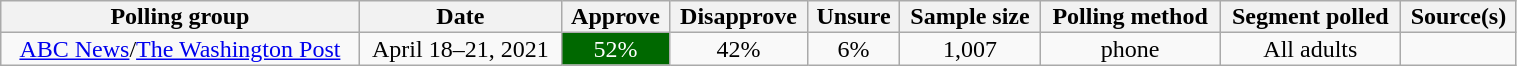<table class="wikitable sortable" style="text-align:center;line-height:14px;width: 80%;">
<tr>
<th class="unsortable">Polling group</th>
<th>Date</th>
<th>Approve</th>
<th>Disapprove</th>
<th>Unsure</th>
<th>Sample size</th>
<th>Polling method</th>
<th class="unsortable">Segment polled</th>
<th class="unsortable">Source(s)</th>
</tr>
<tr>
<td rowspan="1"><a href='#'>ABC News</a>/<a href='#'>The Washington Post</a></td>
<td>April 18–21, 2021</td>
<td style="background: #006800; color: white">52%</td>
<td>42%</td>
<td>6%</td>
<td>1,007</td>
<td>phone</td>
<td rowspan="1">All adults</td>
<td></td>
</tr>
</table>
